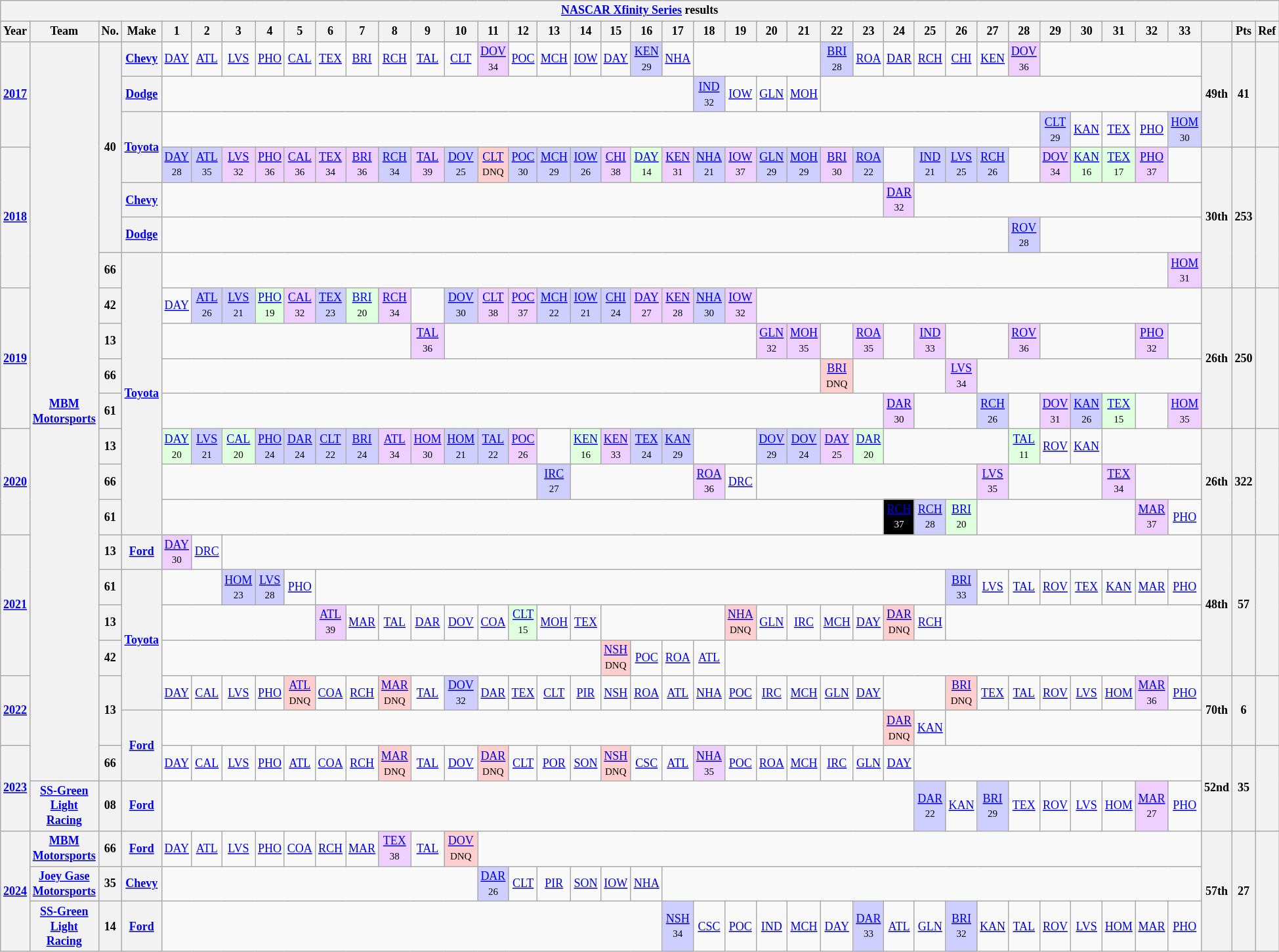<table class="wikitable" style="text-align:center; font-size:75%">
<tr>
<th colspan=40><a href='#'>NASCAR Xfinity Series</a> results</th>
</tr>
<tr>
<th>Year</th>
<th>Team</th>
<th>No.</th>
<th>Make</th>
<th>1</th>
<th>2</th>
<th>3</th>
<th>4</th>
<th>5</th>
<th>6</th>
<th>7</th>
<th>8</th>
<th>9</th>
<th>10</th>
<th>11</th>
<th>12</th>
<th>13</th>
<th>14</th>
<th>15</th>
<th>16</th>
<th>17</th>
<th>18</th>
<th>19</th>
<th>20</th>
<th>21</th>
<th>22</th>
<th>23</th>
<th>24</th>
<th>25</th>
<th>26</th>
<th>27</th>
<th>28</th>
<th>29</th>
<th>30</th>
<th>31</th>
<th>32</th>
<th>33</th>
<th></th>
<th>Pts</th>
<th>Ref</th>
</tr>
<tr>
<th rowspan=3><a href='#'>2017</a></th>
<th rowspan=21><a href='#'>MBM Motorsports</a></th>
<th rowspan=6>40</th>
<th><a href='#'>Chevy</a></th>
<td><a href='#'>DAY</a></td>
<td><a href='#'>ATL</a></td>
<td><a href='#'>LVS</a></td>
<td><a href='#'>PHO</a></td>
<td><a href='#'>CAL</a></td>
<td><a href='#'>TEX</a></td>
<td><a href='#'>BRI</a></td>
<td><a href='#'>RCH</a></td>
<td><a href='#'>TAL</a></td>
<td><a href='#'>CLT</a></td>
<td style="background:#EFCFFF;"><a href='#'>DOV</a><br><small>34</small></td>
<td><a href='#'>POC</a></td>
<td><a href='#'>MCH</a></td>
<td><a href='#'>IOW</a></td>
<td><a href='#'>DAY</a></td>
<td style="background:#CFCFFF;"><a href='#'>KEN</a><br><small>29</small></td>
<td><a href='#'>NHA</a></td>
<td colspan=4></td>
<td style="background:#CFCFFF;"><a href='#'>BRI</a><br><small>28</small></td>
<td><a href='#'>ROA</a></td>
<td><a href='#'>DAR</a></td>
<td><a href='#'>RCH</a></td>
<td><a href='#'>CHI</a></td>
<td><a href='#'>KEN</a></td>
<td style="background:#EFCFFF;"><a href='#'>DOV</a><br><small>36</small></td>
<td colspan=5></td>
<th rowspan=3>49th</th>
<th rowspan=3>41</th>
<th rowspan=3></th>
</tr>
<tr>
<th><a href='#'>Dodge</a></th>
<td colspan=17></td>
<td style="background:#CFCFFF;"><a href='#'>IND</a><br><small>32</small></td>
<td><a href='#'>IOW</a></td>
<td><a href='#'>GLN</a></td>
<td><a href='#'>MOH</a></td>
<td colspan=12></td>
</tr>
<tr>
<th rowspan=2><a href='#'>Toyota</a></th>
<td colspan=28></td>
<td style="background:#CFCFFF;"><a href='#'>CLT</a><br><small>29</small></td>
<td><a href='#'>KAN</a></td>
<td><a href='#'>TEX</a></td>
<td><a href='#'>PHO</a></td>
<td style="background:#CFCFFF;"><a href='#'>HOM</a><br><small>30</small></td>
</tr>
<tr>
<th rowspan=4><a href='#'>2018</a></th>
<td style="background:#CFCFFF;"><a href='#'>DAY</a><br><small>28</small></td>
<td style="background:#CFCFFF;"><a href='#'>ATL</a><br><small>35</small></td>
<td style="background:#EFCFFF;"><a href='#'>LVS</a><br><small>32</small></td>
<td style="background:#EFCFFF;"><a href='#'>PHO</a><br><small>36</small></td>
<td style="background:#EFCFFF;"><a href='#'>CAL</a><br><small>36</small></td>
<td style="background:#EFCFFF;"><a href='#'>TEX</a><br><small>34</small></td>
<td style="background:#EFCFFF;"><a href='#'>BRI</a><br><small>36</small></td>
<td style="background:#CFCFFF;"><a href='#'>RCH</a><br><small>34</small></td>
<td style="background:#EFCFFF;"><a href='#'>TAL</a><br><small>39</small></td>
<td style="background:#CFCFFF;"><a href='#'>DOV</a><br><small>25</small></td>
<td style="background:#FFCFCF;"><a href='#'>CLT</a><br><small>DNQ</small></td>
<td style="background:#CFCFFF;"><a href='#'>POC</a><br><small>30</small></td>
<td style="background:#CFCFFF;"><a href='#'>MCH</a><br><small>29</small></td>
<td style="background:#CFCFFF;"><a href='#'>IOW</a><br><small>26</small></td>
<td style="background:#EFCFFF;"><a href='#'>CHI</a><br><small>38</small></td>
<td style="background:#DFFFDF;"><a href='#'>DAY</a><br><small>14</small></td>
<td style="background:#EFCFFF;"><a href='#'>KEN</a><br><small>31</small></td>
<td style="background:#CFCFFF;"><a href='#'>NHA</a><br><small>21</small></td>
<td style="background:#EFCFFF;"><a href='#'>IOW</a><br><small>37</small></td>
<td style="background:#CFCFFF;"><a href='#'>GLN</a><br><small>29</small></td>
<td style="background:#CFCFFF;"><a href='#'>MOH</a><br><small>29</small></td>
<td style="background:#EFCFFF;"><a href='#'>BRI</a><br><small>30</small></td>
<td style="background:#CFCFFF;"><a href='#'>ROA</a><br><small>22</small></td>
<td></td>
<td style="background:#CFCFFF;"><a href='#'>IND</a><br><small>21</small></td>
<td style="background:#CFCFFF;"><a href='#'>LVS</a><br><small>25</small></td>
<td style="background:#CFCFFF;"><a href='#'>RCH</a><br><small>26</small></td>
<td></td>
<td style="background:#EFCFFF;"><a href='#'>DOV</a><br><small>34</small></td>
<td style="background:#DFFFDF;"><a href='#'>KAN</a><br><small>16</small></td>
<td style="background:#DFFFDF;"><a href='#'>TEX</a><br><small>17</small></td>
<td style="background:#EFCFFF;"><a href='#'>PHO</a><br><small>37</small></td>
<td></td>
<th rowspan=4>30th</th>
<th rowspan=4>253</th>
<th rowspan=4></th>
</tr>
<tr>
<th><a href='#'>Chevy</a></th>
<td colspan=23></td>
<td style="background:#EFCFFF;"><a href='#'>DAR</a><br><small>32</small></td>
<td colspan=9></td>
</tr>
<tr>
<th><a href='#'>Dodge</a></th>
<td colspan=27></td>
<td style="background:#CFCFFF;"><a href='#'>ROV</a><br><small>28</small></td>
<td colspan=5></td>
</tr>
<tr>
<th>66</th>
<th rowspan=8><a href='#'>Toyota</a></th>
<td colspan=32></td>
<td style="background:#EFCFFF;"><a href='#'>HOM</a><br><small>31</small></td>
</tr>
<tr>
<th rowspan=4><a href='#'>2019</a></th>
<th>42</th>
<td><a href='#'>DAY</a></td>
<td style="background:#CFCFFF;"><a href='#'>ATL</a><br><small>26</small></td>
<td style="background:#CFCFFF;"><a href='#'>LVS</a><br><small>21</small></td>
<td style="background:#DFFFDF;"><a href='#'>PHO</a><br><small>19</small></td>
<td style="background:#EFCFFF;"><a href='#'>CAL</a><br><small>32</small></td>
<td style="background:#CFCFFF;"><a href='#'>TEX</a><br><small>23</small></td>
<td style="background:#DFFFDF;"><a href='#'>BRI</a><br><small>20</small></td>
<td style="background:#EFCFFF;"><a href='#'>RCH</a><br><small>34</small></td>
<td></td>
<td style="background:#CFCFFF;"><a href='#'>DOV</a><br><small>30</small></td>
<td style="background:#EFCFFF;"><a href='#'>CLT</a><br><small>38</small></td>
<td style="background:#EFCFFF;"><a href='#'>POC</a><br><small>37</small></td>
<td style="background:#CFCFFF;"><a href='#'>MCH</a><br><small>22</small></td>
<td style="background:#CFCFFF;"><a href='#'>IOW</a><br><small>21</small></td>
<td style="background:#CFCFFF;"><a href='#'>CHI</a><br><small>24</small></td>
<td style="background:#EFCFFF;"><a href='#'>DAY</a><br><small>27</small></td>
<td style="background:#EFCFFF;"><a href='#'>KEN</a><br><small>28</small></td>
<td style="background:#CFCFFF;"><a href='#'>NHA</a><br><small>30</small></td>
<td style="background:#EFCFFF;"><a href='#'>IOW</a><br><small>32</small></td>
<td colspan=14></td>
<th rowspan=4>26th</th>
<th rowspan=4>250</th>
<th rowspan=4></th>
</tr>
<tr>
<th>13</th>
<td colspan=8></td>
<td style="background:#EFCFFF;"><a href='#'>TAL</a><br><small>36</small></td>
<td colspan=10></td>
<td style="background:#EFCFFF;"><a href='#'>GLN</a><br><small>32</small></td>
<td style="background:#EFCFFF;"><a href='#'>MOH</a><br><small>35</small></td>
<td></td>
<td style="background:#EFCFFF;"><a href='#'>ROA</a><br><small>35</small></td>
<td></td>
<td style="background:#EFCFFF;"><a href='#'>IND</a><br><small>33</small></td>
<td colspan=2></td>
<td style="background:#EFCFFF;"><a href='#'>ROV</a><br><small>36</small></td>
<td colspan=3></td>
<td style="background:#EFCFFF;"><a href='#'>PHO</a><br><small>32</small></td>
<td></td>
</tr>
<tr>
<th>66</th>
<td colspan=21></td>
<td style="background:#FFCFCF;"><a href='#'>BRI</a><br><small>DNQ</small></td>
<td colspan=3></td>
<td style="background:#EFCFFF;"><a href='#'>LVS</a><br><small>34</small></td>
<td colspan=7></td>
</tr>
<tr>
<th>61</th>
<td colspan=23></td>
<td style="background:#EFCFFF;"><a href='#'>DAR</a><br><small>30</small></td>
<td colspan=2></td>
<td style="background:#CFCFFF;"><a href='#'>RCH</a><br><small>26</small></td>
<td></td>
<td style="background:#EFCFFF;"><a href='#'>DOV</a><br><small>31</small></td>
<td style="background:#CFCFFF;"><a href='#'>KAN</a><br><small>26</small></td>
<td style="background:#DFFFDF;"><a href='#'>TEX</a><br><small>15</small></td>
<td></td>
<td style="background:#EFCFFF;"><a href='#'>HOM</a><br><small>35</small></td>
</tr>
<tr>
<th rowspan=3><a href='#'>2020</a></th>
<th>13</th>
<td style="background:#DFFFDF;"><a href='#'>DAY</a><br><small>20</small></td>
<td style="background:#CFCFFF;"><a href='#'>LVS</a><br><small>21</small></td>
<td style="background:#DFFFDF;"><a href='#'>CAL</a><br><small>20</small></td>
<td style="background:#CFCFFF;"><a href='#'>PHO</a><br><small>24</small></td>
<td style="background:#CFCFFF;"><a href='#'>DAR</a><br><small>24</small></td>
<td style="background:#CFCFFF;"><a href='#'>CLT</a><br><small>22</small></td>
<td style="background:#CFCFFF;"><a href='#'>BRI</a><br><small>24</small></td>
<td style="background:#EFCFFF;"><a href='#'>ATL</a><br><small>34</small></td>
<td style="background:#EFCFFF;"><a href='#'>HOM</a><br><small>30</small></td>
<td style="background:#CFCFFF;"><a href='#'>HOM</a><br><small>21</small></td>
<td style="background:#CFCFFF;"><a href='#'>TAL</a><br><small>22</small></td>
<td style="background:#EFCFFF;"><a href='#'>POC</a><br><small>26</small></td>
<td></td>
<td style="background:#DFFFDF;"><a href='#'>KEN</a><br><small>16</small></td>
<td style="background:#EFCFFF;"><a href='#'>KEN</a><br><small>33</small></td>
<td style="background:#CFCFFF;"><a href='#'>TEX</a><br><small>24</small></td>
<td style="background:#CFCFFF;"><a href='#'>KAN</a><br><small>29</small></td>
<td colspan=2></td>
<td style="background:#CFCFFF;"><a href='#'>DOV</a><br><small>29</small></td>
<td style="background:#CFCFFF;"><a href='#'>DOV</a><br><small>24</small></td>
<td style="background:#EFCFFF;"><a href='#'>DAY</a><br><small>25</small></td>
<td style="background:#DFFFDF;"><a href='#'>DAR</a><br><small>20</small></td>
<td colspan=4></td>
<td style="background:#DFFFDF;"><a href='#'>TAL</a><br><small>11</small></td>
<td><a href='#'>ROV</a></td>
<td><a href='#'>KAN</a></td>
<td colspan=3></td>
<th rowspan=3>26th</th>
<th rowspan=3>322</th>
<th rowspan=3></th>
</tr>
<tr>
<th>66</th>
<td colspan=12></td>
<td style="background:#CFCFFF;"><a href='#'>IRC</a><br><small>27</small></td>
<td colspan=4></td>
<td style="background:#EFCFFF;"><a href='#'>ROA</a><br><small>36</small></td>
<td><a href='#'>DRC</a></td>
<td colspan=7></td>
<td style="background:#EFCFFF;"><a href='#'>LVS</a><br><small>35</small></td>
<td colspan=3></td>
<td style="background:#EFCFFF;"><a href='#'>TEX</a><br><small>34</small></td>
<td colspan=2></td>
</tr>
<tr>
<th>61</th>
<td colspan=23></td>
<td style="background:#000000;color:white;"><a href='#'><span>RCH</span></a><br><small>37</small></td>
<td style="background:#CFCFFF;"><a href='#'>RCH</a><br><small>28</small></td>
<td style="background:#DFFFDF;"><a href='#'>BRI</a><br><small>20</small></td>
<td colspan=5></td>
<td style="background:#EFCFFF;"><a href='#'>MAR</a><br><small>37</small></td>
<td><a href='#'>PHO</a></td>
</tr>
<tr>
<th rowspan=4><a href='#'>2021</a></th>
<th>13</th>
<th><a href='#'>Ford</a></th>
<td style="background:#EFCFFF;"><a href='#'>DAY</a><br><small>30</small></td>
<td><a href='#'>DRC</a></td>
<td colspan=31></td>
<th rowspan=4>48th</th>
<th rowspan=4>57</th>
<th rowspan=4></th>
</tr>
<tr>
<th>61</th>
<th rowspan=4><a href='#'>Toyota</a></th>
<td colspan=2></td>
<td style="background:#CFCFFF;"><a href='#'>HOM</a><br><small>23</small></td>
<td style="background:#CFCFFF;"><a href='#'>LVS</a><br><small>28</small></td>
<td><a href='#'>PHO</a></td>
<td colspan=20></td>
<td style="background:#CFCFFF;"><a href='#'>BRI</a><br><small>33</small></td>
<td><a href='#'>LVS</a></td>
<td><a href='#'>TAL</a></td>
<td><a href='#'>ROV</a></td>
<td><a href='#'>TEX</a></td>
<td><a href='#'>KAN</a></td>
<td><a href='#'>MAR</a></td>
<td><a href='#'>PHO</a></td>
</tr>
<tr>
<th>13</th>
<td colspan=5></td>
<td style="background:#EFCFFF;"><a href='#'>ATL</a><br><small>39</small></td>
<td><a href='#'>MAR</a></td>
<td><a href='#'>TAL</a></td>
<td><a href='#'>DAR</a></td>
<td><a href='#'>DOV</a></td>
<td><a href='#'>COA</a></td>
<td style="background:#DFFFDF;"><a href='#'>CLT</a><br><small>15</small></td>
<td><a href='#'>MOH</a></td>
<td><a href='#'>TEX</a></td>
<td colspan=4></td>
<td style="background:#FFCFCF;"><a href='#'>NHA</a><br><small>DNQ</small></td>
<td><a href='#'>GLN</a></td>
<td><a href='#'>IRC</a></td>
<td><a href='#'>MCH</a></td>
<td><a href='#'>DAY</a></td>
<td style="background:#FFCFCF;"><a href='#'>DAR</a><br><small>DNQ</small></td>
<td><a href='#'>RCH</a></td>
<td colspan=8></td>
</tr>
<tr>
<th>42</th>
<td colspan=14></td>
<td style="background:#FFCFCF;"><a href='#'>NSH</a><br><small>DNQ</small></td>
<td><a href='#'>POC</a></td>
<td><a href='#'>ROA</a></td>
<td><a href='#'>ATL</a></td>
<td colspan=15></td>
</tr>
<tr>
<th rowspan=2><a href='#'>2022</a></th>
<th rowspan=2>13</th>
<td><a href='#'>DAY</a></td>
<td><a href='#'>CAL</a></td>
<td><a href='#'>LVS</a></td>
<td><a href='#'>PHO</a></td>
<td style="background:#FFCFCF;"><a href='#'>ATL</a><br><small>DNQ</small></td>
<td><a href='#'>COA</a></td>
<td><a href='#'>RCH</a></td>
<td style="background:#FFCFCF;"><a href='#'>MAR</a><br><small>DNQ</small></td>
<td><a href='#'>TAL</a></td>
<td style="background:#CFCFFF;"><a href='#'>DOV</a><br><small>32</small></td>
<td><a href='#'>DAR</a></td>
<td><a href='#'>TEX</a></td>
<td><a href='#'>CLT</a></td>
<td><a href='#'>PIR</a></td>
<td><a href='#'>NSH</a></td>
<td><a href='#'>ROA</a></td>
<td><a href='#'>ATL</a></td>
<td><a href='#'>NHA</a></td>
<td><a href='#'>POC</a></td>
<td><a href='#'>IRC</a></td>
<td><a href='#'>MCH</a></td>
<td><a href='#'>GLN</a></td>
<td><a href='#'>DAY</a></td>
<td colspan=2></td>
<td style="background:#FFCFCF;"><a href='#'>BRI</a><br><small>DNQ</small></td>
<td><a href='#'>TEX</a></td>
<td><a href='#'>TAL</a></td>
<td><a href='#'>ROV</a></td>
<td><a href='#'>LVS</a></td>
<td><a href='#'>HOM</a></td>
<td style="background:#EFCFFF;"><a href='#'>MAR</a><br><small>36</small></td>
<td><a href='#'>PHO</a></td>
<th rowspan=2>70th</th>
<th rowspan=2>6</th>
<th rowspan=2></th>
</tr>
<tr>
<th rowspan=2><a href='#'>Ford</a></th>
<td colspan=23></td>
<td style="background:#FFCFCF;"><a href='#'>DAR</a><br><small>DNQ</small></td>
<td><a href='#'>KAN</a></td>
<td colspan=8></td>
</tr>
<tr>
<th rowspan=2><a href='#'>2023</a></th>
<th>66</th>
<td><a href='#'>DAY</a></td>
<td><a href='#'>CAL</a></td>
<td><a href='#'>LVS</a></td>
<td><a href='#'>PHO</a></td>
<td><a href='#'>ATL</a></td>
<td><a href='#'>COA</a></td>
<td><a href='#'>RCH</a></td>
<td style="background:#FFCFCF;"><a href='#'>MAR</a><br><small>DNQ</small></td>
<td><a href='#'>TAL</a></td>
<td><a href='#'>DOV</a></td>
<td style="background:#FFCFCF;"><a href='#'>DAR</a><br><small>DNQ</small></td>
<td><a href='#'>CLT</a></td>
<td><a href='#'>POR</a></td>
<td><a href='#'>SON</a></td>
<td style="background:#FFCFCF;"><a href='#'>NSH</a><br><small>DNQ</small></td>
<td><a href='#'>CSC</a></td>
<td><a href='#'>ATL</a></td>
<td style="background:#EFCFFF;"><a href='#'>NHA</a><br><small>35</small></td>
<td><a href='#'>POC</a></td>
<td><a href='#'>ROA</a></td>
<td><a href='#'>MCH</a></td>
<td><a href='#'>IRC</a></td>
<td><a href='#'>GLN</a></td>
<td><a href='#'>DAY</a></td>
<td colspan=9></td>
<th rowspan=2>52nd</th>
<th rowspan=2>35</th>
<th rowspan=2></th>
</tr>
<tr>
<th><a href='#'>SS-Green Light Racing</a></th>
<th>08</th>
<th><a href='#'>Ford</a></th>
<td colspan=24></td>
<td style="background:#CFCFFF;"><a href='#'>DAR</a><br><small>22</small></td>
<td><a href='#'>KAN</a></td>
<td style="background:#CFCFFF;"><a href='#'>BRI</a><br><small>29</small></td>
<td><a href='#'>TEX</a></td>
<td><a href='#'>ROV</a></td>
<td><a href='#'>LVS</a></td>
<td><a href='#'>HOM</a></td>
<td style="background:#EFCFFF;"><a href='#'>MAR</a><br><small>27</small></td>
<td><a href='#'>PHO</a></td>
</tr>
<tr>
<th rowspan=3><a href='#'>2024</a></th>
<th><a href='#'>MBM Motorsports</a></th>
<th>66</th>
<th><a href='#'>Ford</a></th>
<td><a href='#'>DAY</a></td>
<td><a href='#'>ATL</a></td>
<td><a href='#'>LVS</a></td>
<td><a href='#'>PHO</a></td>
<td><a href='#'>COA</a></td>
<td><a href='#'>RCH</a></td>
<td><a href='#'>MAR</a></td>
<td style="background:#EFCFFF;"><a href='#'>TEX</a><br><small>38</small></td>
<td><a href='#'>TAL</a></td>
<td style="background:#FFCFCF;"><a href='#'>DOV</a><br><small>DNQ</small></td>
<td colspan=23></td>
<th rowspan=3>57th</th>
<th rowspan=3>27</th>
<th rowspan=3></th>
</tr>
<tr>
<th><a href='#'>Joey Gase Motorsports</a></th>
<th>35</th>
<th><a href='#'>Chevy</a></th>
<td colspan=10></td>
<td style="background:#CFCFFF;"><a href='#'>DAR</a><br><small>26</small></td>
<td><a href='#'>CLT</a></td>
<td><a href='#'>PIR</a></td>
<td><a href='#'>SON</a></td>
<td><a href='#'>IOW</a></td>
<td><a href='#'>NHA</a></td>
<td colspan=17></td>
</tr>
<tr>
<th><a href='#'>SS-Green Light Racing</a></th>
<th>14</th>
<th><a href='#'>Ford</a></th>
<td colspan=16></td>
<td style="background:#CFCFFF;"><a href='#'>NSH</a><br><small>34</small></td>
<td><a href='#'>CSC</a></td>
<td><a href='#'>POC</a></td>
<td><a href='#'>IND</a></td>
<td><a href='#'>MCH</a></td>
<td><a href='#'>DAY</a></td>
<td style="background:#CFCFFF;"><a href='#'>DAR</a><br><small>33</small></td>
<td><a href='#'>ATL</a></td>
<td><a href='#'>GLN</a></td>
<td style="background:#CFCFFF;"><a href='#'>BRI</a><br><small>32</small></td>
<td><a href='#'>KAN</a></td>
<td><a href='#'>TAL</a></td>
<td><a href='#'>ROV</a></td>
<td><a href='#'>LVS</a></td>
<td><a href='#'>HOM</a></td>
<td><a href='#'>MAR</a></td>
<td><a href='#'>PHO</a></td>
</tr>
</table>
